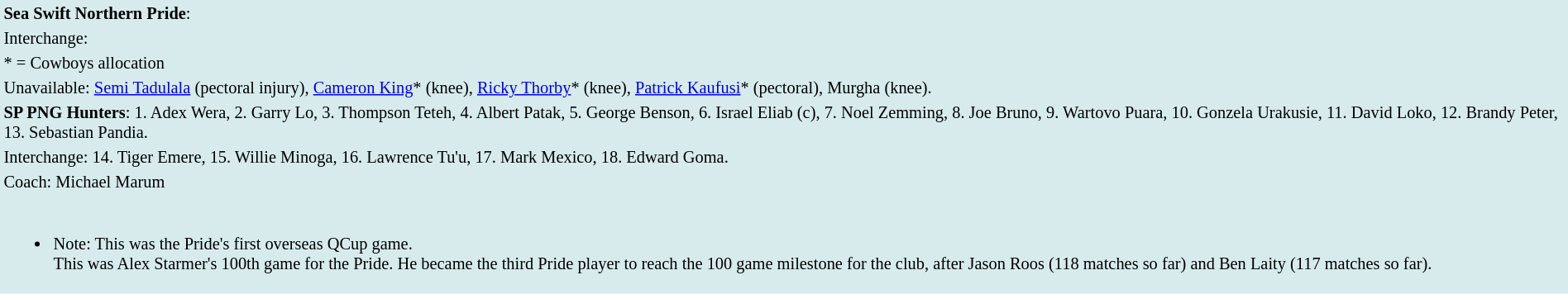<table style="background:#d7ebed; font-size:85%; width:100%;">
<tr>
<td><strong>Sea Swift Northern Pride</strong>:             </td>
</tr>
<tr>
<td>Interchange:    </td>
</tr>
<tr>
<td>* = Cowboys allocation</td>
</tr>
<tr>
<td>Unavailable: <a href='#'>Semi Tadulala</a> (pectoral injury), <a href='#'>Cameron King</a>* (knee), <a href='#'>Ricky Thorby</a>* (knee), <a href='#'>Patrick Kaufusi</a>* (pectoral), Murgha (knee).</td>
</tr>
<tr>
<td><strong>SP PNG Hunters</strong>: 1. Adex Wera, 2. Garry Lo, 3. Thompson Teteh, 4. Albert Patak, 5. George Benson, 6. Israel Eliab (c), 7. Noel Zemming, 8. Joe Bruno, 9. Wartovo Puara, 10. Gonzela Urakusie, 11. David Loko, 12. Brandy Peter, 13. Sebastian Pandia.</td>
</tr>
<tr>
<td>Interchange: 14. Tiger Emere, 15. Willie Minoga, 16. Lawrence Tu'u, 17. Mark Mexico, 18. Edward Goma.</td>
</tr>
<tr>
<td>Coach: Michael Marum</td>
</tr>
<tr>
<td><br><ul><li>Note: This was the Pride's first overseas QCup game.<br>This was Alex Starmer's 100th game for the Pride. He became the third Pride player to reach the 100 game milestone for the club, after Jason Roos (118 matches so far) and Ben Laity (117 matches so far).</li></ul></td>
</tr>
</table>
